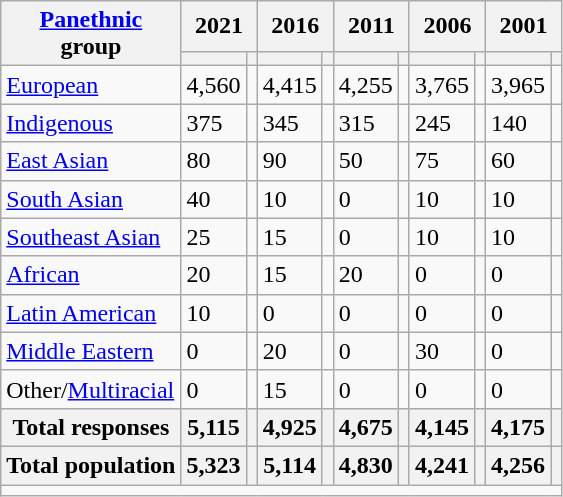<table class="wikitable collapsible sortable">
<tr>
<th rowspan="2"><a href='#'>Panethnic</a><br>group</th>
<th colspan="2">2021</th>
<th colspan="2">2016</th>
<th colspan="2">2011</th>
<th colspan="2">2006</th>
<th colspan="2">2001</th>
</tr>
<tr>
<th><a href='#'></a></th>
<th></th>
<th></th>
<th></th>
<th></th>
<th></th>
<th></th>
<th></th>
<th></th>
<th></th>
</tr>
<tr>
<td><a href='#'>European</a></td>
<td>4,560</td>
<td></td>
<td>4,415</td>
<td></td>
<td>4,255</td>
<td></td>
<td>3,765</td>
<td></td>
<td>3,965</td>
<td></td>
</tr>
<tr>
<td><a href='#'>Indigenous</a></td>
<td>375</td>
<td></td>
<td>345</td>
<td></td>
<td>315</td>
<td></td>
<td>245</td>
<td></td>
<td>140</td>
<td></td>
</tr>
<tr>
<td><a href='#'>East Asian</a></td>
<td>80</td>
<td></td>
<td>90</td>
<td></td>
<td>50</td>
<td></td>
<td>75</td>
<td></td>
<td>60</td>
<td></td>
</tr>
<tr>
<td><a href='#'>South Asian</a></td>
<td>40</td>
<td></td>
<td>10</td>
<td></td>
<td>0</td>
<td></td>
<td>10</td>
<td></td>
<td>10</td>
<td></td>
</tr>
<tr>
<td><a href='#'>Southeast Asian</a></td>
<td>25</td>
<td></td>
<td>15</td>
<td></td>
<td>0</td>
<td></td>
<td>10</td>
<td></td>
<td>10</td>
<td></td>
</tr>
<tr>
<td><a href='#'>African</a></td>
<td>20</td>
<td></td>
<td>15</td>
<td></td>
<td>20</td>
<td></td>
<td>0</td>
<td></td>
<td>0</td>
<td></td>
</tr>
<tr>
<td><a href='#'>Latin American</a></td>
<td>10</td>
<td></td>
<td>0</td>
<td></td>
<td>0</td>
<td></td>
<td>0</td>
<td></td>
<td>0</td>
<td></td>
</tr>
<tr>
<td><a href='#'>Middle Eastern</a></td>
<td>0</td>
<td></td>
<td>20</td>
<td></td>
<td>0</td>
<td></td>
<td>30</td>
<td></td>
<td>0</td>
<td></td>
</tr>
<tr>
<td>Other/<a href='#'>Multiracial</a></td>
<td>0</td>
<td></td>
<td>15</td>
<td></td>
<td>0</td>
<td></td>
<td>0</td>
<td></td>
<td>0</td>
<td></td>
</tr>
<tr>
<th>Total responses</th>
<th>5,115</th>
<th></th>
<th>4,925</th>
<th></th>
<th>4,675</th>
<th></th>
<th>4,145</th>
<th></th>
<th>4,175</th>
<th></th>
</tr>
<tr>
<th>Total population</th>
<th>5,323</th>
<th></th>
<th>5,114</th>
<th></th>
<th>4,830</th>
<th></th>
<th>4,241</th>
<th></th>
<th>4,256</th>
<th></th>
</tr>
<tr class="sortbottom">
<td colspan="15"></td>
</tr>
</table>
